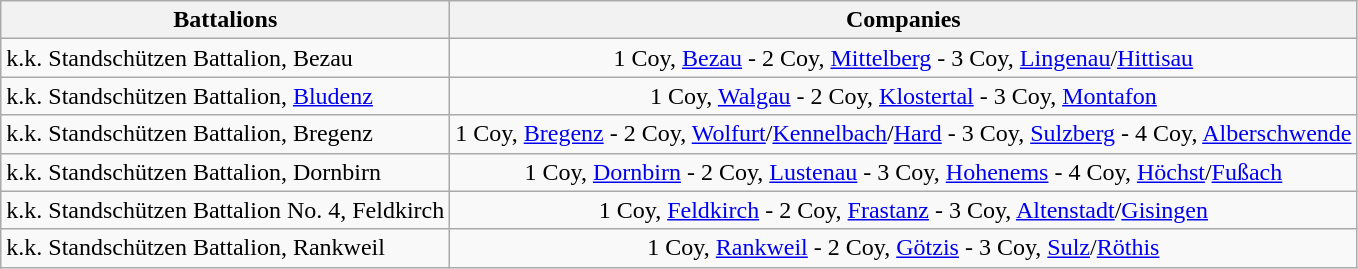<table class="wikitable">
<tr>
<th align="left">Battalions</th>
<th style="text-align:center;">Companies</th>
</tr>
<tr>
<td align="left">k.k. Standschützen Battalion, Bezau</td>
<td style="text-align:center;">1 Coy, <a href='#'>Bezau</a> - 2 Coy, <a href='#'>Mittelberg</a> - 3 Coy, <a href='#'>Lingenau</a>/<a href='#'>Hittisau</a></td>
</tr>
<tr>
<td align="left">k.k. Standschützen Battalion, <a href='#'>Bludenz</a></td>
<td style="text-align:center;">1 Coy, <a href='#'>Walgau</a> - 2 Coy, <a href='#'>Klostertal</a> - 3 Coy, <a href='#'>Montafon</a></td>
</tr>
<tr>
<td align="left">k.k. Standschützen Battalion, Bregenz</td>
<td style="text-align:center;">1 Coy, <a href='#'>Bregenz</a> - 2 Coy, <a href='#'>Wolfurt</a>/<a href='#'>Kennelbach</a>/<a href='#'>Hard</a> - 3 Coy, <a href='#'>Sulzberg</a> - 4 Coy, <a href='#'>Alberschwende</a></td>
</tr>
<tr>
<td align="left">k.k. Standschützen Battalion, Dornbirn</td>
<td style="text-align:center;">1 Coy, <a href='#'>Dornbirn</a> - 2 Coy, <a href='#'>Lustenau</a> - 3 Coy, <a href='#'>Hohenems</a> - 4 Coy, <a href='#'>Höchst</a>/<a href='#'>Fußach</a></td>
</tr>
<tr>
<td align="left">k.k. Standschützen Battalion No. 4, Feldkirch</td>
<td style="text-align:center;">1 Coy, <a href='#'>Feldkirch</a> - 2 Coy, <a href='#'>Frastanz</a> - 3 Coy, <a href='#'>Altenstadt</a>/<a href='#'>Gisingen</a></td>
</tr>
<tr>
<td align="left">k.k. Standschützen Battalion, Rankweil</td>
<td style="text-align:center;">1 Coy, <a href='#'>Rankweil</a> - 2 Coy, <a href='#'>Götzis</a> - 3 Coy, <a href='#'>Sulz</a>/<a href='#'>Röthis</a></td>
</tr>
</table>
